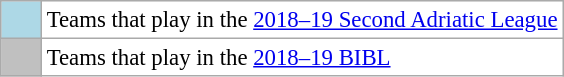<table class="wikitable" style="font-size: 95%;text-align:center;">
<tr>
<td style="background: lightblue;" width="20"></td>
<td bgcolor="#ffffff" align="left">Teams that play in the <a href='#'>2018–19 Second Adriatic League</a></td>
</tr>
<tr>
<td style="background:#C0C0C0;" width="20"></td>
<td bgcolor="#ffffff" align="left">Teams that play in the <a href='#'>2018–19 BIBL</a></td>
</tr>
</table>
